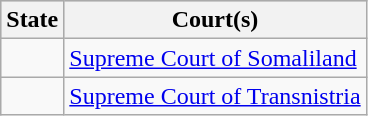<table class="sortable wikitable">
<tr style="background:#ccc;">
<th>State</th>
<th>Court(s)</th>
</tr>
<tr>
<td></td>
<td><a href='#'>Supreme Court of Somaliland</a></td>
</tr>
<tr>
<td></td>
<td><a href='#'>Supreme Court of Transnistria</a></td>
</tr>
</table>
